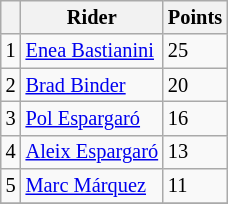<table class="wikitable" style="font-size: 85%;">
<tr>
<th></th>
<th>Rider</th>
<th>Points</th>
</tr>
<tr>
<td align=center>1</td>
<td> <a href='#'>Enea Bastianini</a></td>
<td align=left>25</td>
</tr>
<tr>
<td align=center>2</td>
<td> <a href='#'>Brad Binder</a></td>
<td align=left>20</td>
</tr>
<tr>
<td align=center>3</td>
<td> <a href='#'>Pol Espargaró</a></td>
<td align=left>16</td>
</tr>
<tr>
<td align=center>4</td>
<td> <a href='#'>Aleix Espargaró</a></td>
<td align=left>13</td>
</tr>
<tr>
<td align=center>5</td>
<td> <a href='#'>Marc Márquez</a></td>
<td align=left>11</td>
</tr>
<tr>
</tr>
</table>
